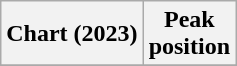<table class="wikitable plainrowheaders" style="text-align:center;">
<tr>
<th scope="col">Chart (2023)</th>
<th scope="col">Peak<br>position</th>
</tr>
<tr>
</tr>
</table>
